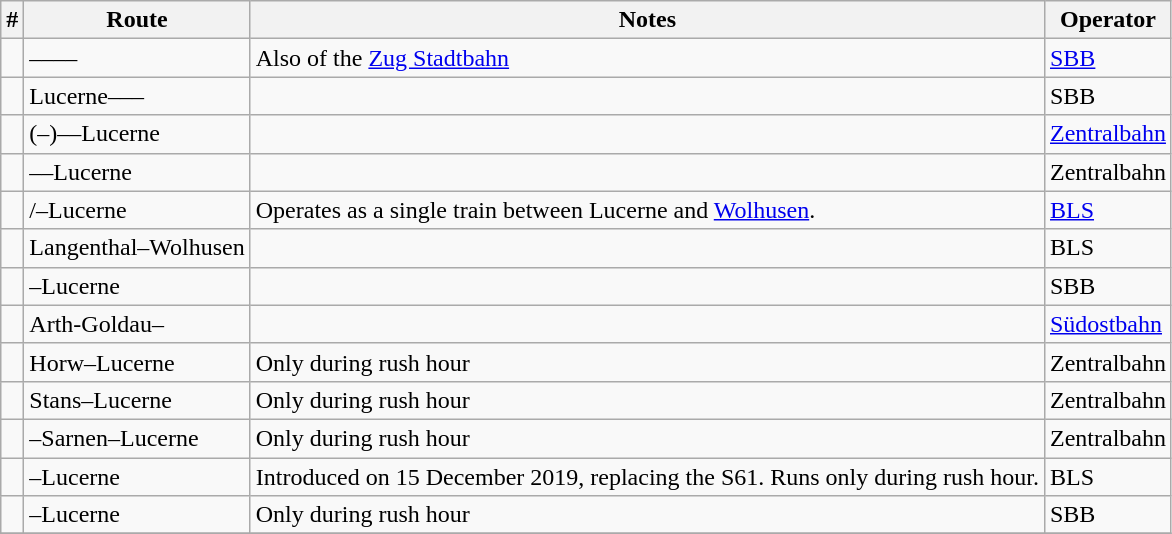<table class="wikitable">
<tr>
<th>#</th>
<th>Route</th>
<th>Notes</th>
<th>Operator</th>
</tr>
<tr>
<td></td>
<td>––––</td>
<td>Also  of the <a href='#'>Zug Stadtbahn</a></td>
<td><a href='#'>SBB</a></td>
</tr>
<tr>
<td></td>
<td>Lucerne–––</td>
<td></td>
<td>SBB</td>
</tr>
<tr>
<td></td>
<td>(–)––Lucerne</td>
<td></td>
<td><a href='#'>Zentralbahn</a></td>
</tr>
<tr>
<td></td>
<td>––Lucerne</td>
<td></td>
<td>Zentralbahn</td>
</tr>
<tr>
<td></td>
<td>/–Lucerne</td>
<td>Operates as a single train between Lucerne and <a href='#'>Wolhusen</a>.</td>
<td><a href='#'>BLS</a></td>
</tr>
<tr>
<td></td>
<td>Langenthal–Wolhusen</td>
<td></td>
<td>BLS</td>
</tr>
<tr>
<td></td>
<td>–Lucerne</td>
<td></td>
<td>SBB</td>
</tr>
<tr>
<td></td>
<td>Arth-Goldau–</td>
<td></td>
<td><a href='#'>Südostbahn</a></td>
</tr>
<tr>
<td></td>
<td>Horw–Lucerne</td>
<td>Only during rush hour</td>
<td>Zentralbahn</td>
</tr>
<tr>
<td></td>
<td>Stans–Lucerne</td>
<td>Only during rush hour</td>
<td>Zentralbahn</td>
</tr>
<tr>
<td></td>
<td>–Sarnen–Lucerne</td>
<td>Only during rush hour</td>
<td>Zentralbahn</td>
</tr>
<tr>
<td></td>
<td>–Lucerne</td>
<td>Introduced on 15 December 2019, replacing the S61. Runs only during rush hour.</td>
<td>BLS</td>
</tr>
<tr>
<td></td>
<td>–Lucerne</td>
<td>Only during rush hour</td>
<td>SBB</td>
</tr>
<tr>
</tr>
</table>
